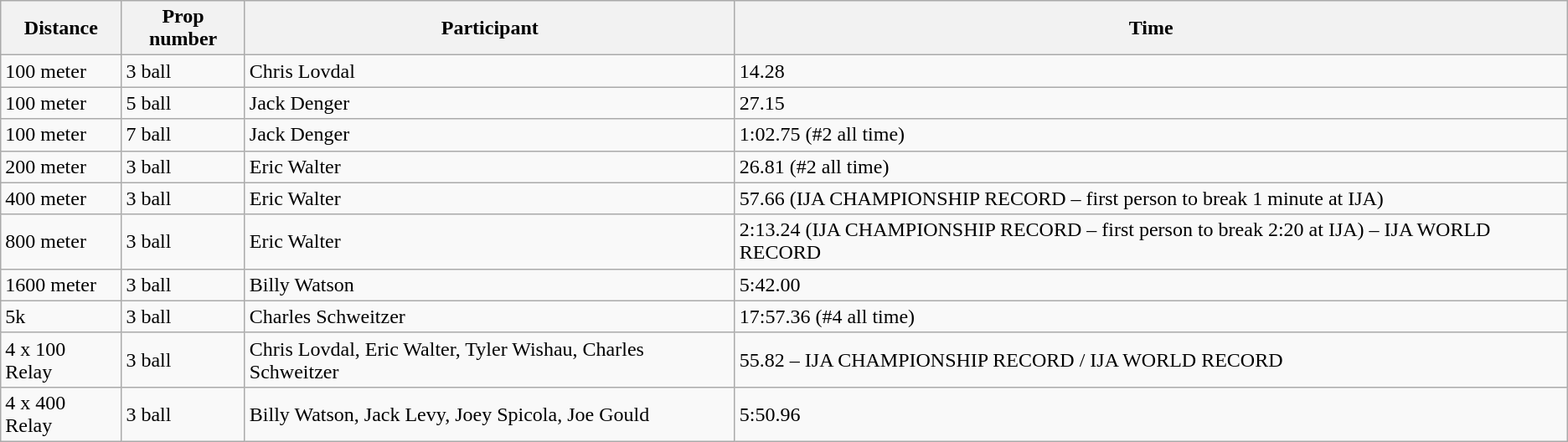<table class="wikitable">
<tr>
<th>Distance</th>
<th>Prop number</th>
<th>Participant</th>
<th>Time</th>
</tr>
<tr>
<td>100 meter</td>
<td>3 ball</td>
<td>Chris Lovdal</td>
<td>14.28</td>
</tr>
<tr>
<td>100 meter</td>
<td>5 ball</td>
<td>Jack Denger</td>
<td>27.15</td>
</tr>
<tr>
<td>100 meter</td>
<td>7 ball</td>
<td>Jack Denger</td>
<td>1:02.75 (#2 all time)</td>
</tr>
<tr>
<td>200 meter</td>
<td>3 ball</td>
<td>Eric Walter</td>
<td>26.81 (#2 all time)</td>
</tr>
<tr>
<td>400 meter</td>
<td>3 ball</td>
<td>Eric Walter</td>
<td>57.66 (IJA CHAMPIONSHIP RECORD – first person to break 1 minute at IJA)</td>
</tr>
<tr>
<td>800 meter</td>
<td>3 ball</td>
<td>Eric Walter</td>
<td>2:13.24 (IJA CHAMPIONSHIP RECORD – first person to break 2:20 at IJA) – IJA WORLD RECORD</td>
</tr>
<tr>
<td>1600 meter</td>
<td>3 ball</td>
<td>Billy Watson</td>
<td>5:42.00</td>
</tr>
<tr>
<td>5k</td>
<td>3 ball</td>
<td>Charles Schweitzer</td>
<td>17:57.36 (#4 all time)</td>
</tr>
<tr>
<td>4 x 100 Relay</td>
<td>3 ball</td>
<td>Chris Lovdal, Eric Walter, Tyler Wishau, Charles Schweitzer</td>
<td>55.82 – IJA CHAMPIONSHIP RECORD / IJA WORLD RECORD</td>
</tr>
<tr>
<td>4 x 400 Relay</td>
<td>3 ball</td>
<td>Billy Watson, Jack Levy, Joey Spicola, Joe Gould</td>
<td>5:50.96</td>
</tr>
</table>
